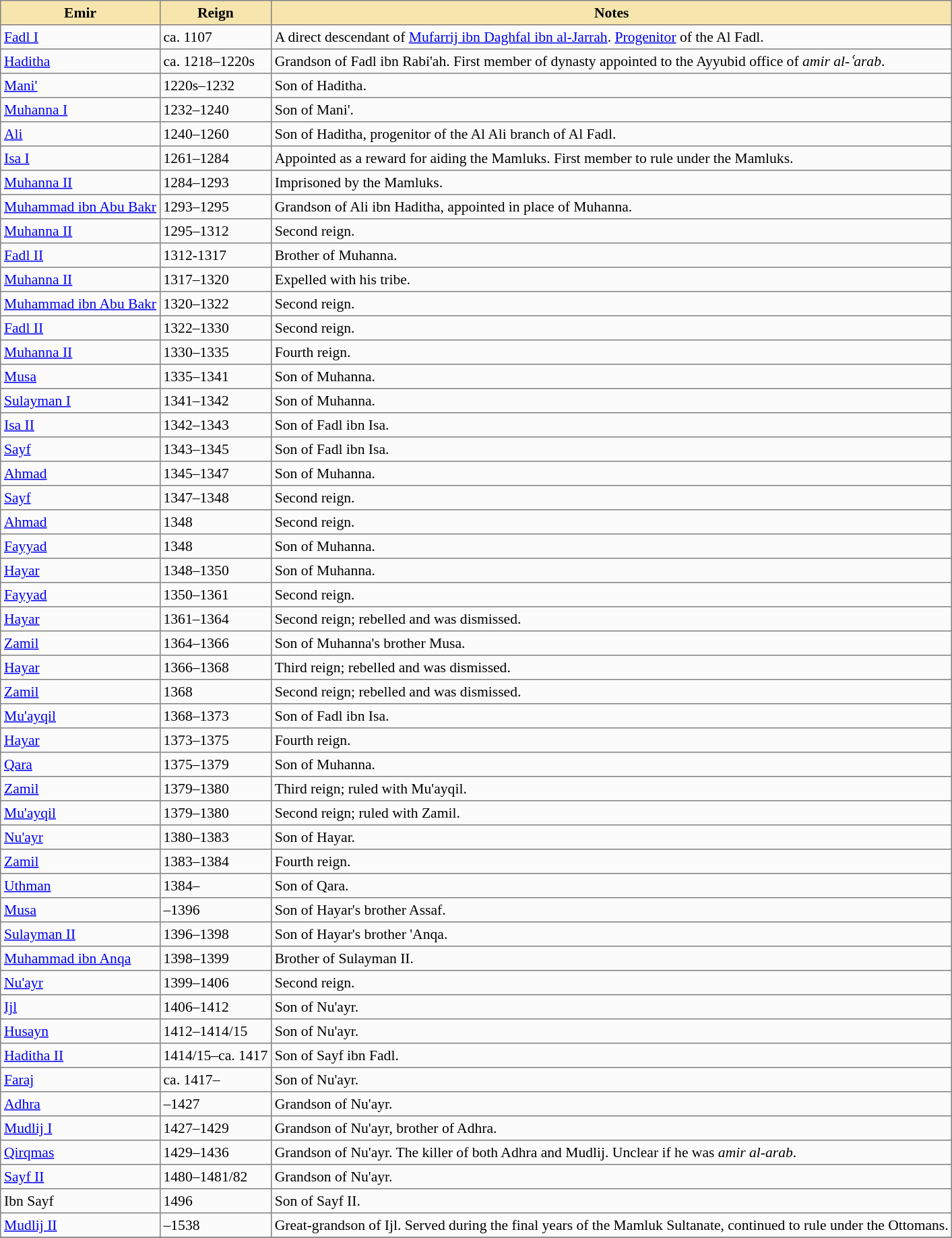<table class="nowraplinks" cellspacing="0" cellpadding="3" rules="all" style="background:#fbfbfb; border-style: solid; border-width: 1px; font-size:90%; empty-cells:show; border-collapse:collapse">
<tr style="background:#f6e6ae;">
<th>Emir</th>
<th>Reign</th>
<th>Notes</th>
</tr>
<tr>
<td><a href='#'>Fadl I</a></td>
<td>ca. 1107</td>
<td>A direct descendant of <a href='#'>Mufarrij ibn Daghfal ibn al-Jarrah</a>. <a href='#'>Progenitor</a> of the Al Fadl.</td>
</tr>
<tr>
<td><a href='#'>Haditha</a></td>
<td>ca. 1218–1220s</td>
<td>Grandson of Fadl ibn Rabi'ah. First member of dynasty appointed to the Ayyubid office of <em>amir al-ʿarab</em>.</td>
</tr>
<tr>
<td><a href='#'>Mani'</a></td>
<td>1220s–1232</td>
<td>Son of Haditha.</td>
</tr>
<tr>
<td><a href='#'>Muhanna I</a></td>
<td>1232–1240</td>
<td>Son of Mani'.</td>
</tr>
<tr>
<td><a href='#'>Ali</a></td>
<td>1240–1260</td>
<td>Son of Haditha, progenitor of the Al Ali branch of Al Fadl.</td>
</tr>
<tr>
<td><a href='#'>Isa I</a></td>
<td>1261–1284</td>
<td>Appointed as a reward for aiding the Mamluks. First member to rule under the Mamluks.</td>
</tr>
<tr>
<td><a href='#'>Muhanna II</a></td>
<td>1284–1293</td>
<td>Imprisoned by the Mamluks.</td>
</tr>
<tr>
<td><a href='#'>Muhammad ibn Abu Bakr</a></td>
<td>1293–1295</td>
<td>Grandson of Ali ibn Haditha, appointed in place of Muhanna.</td>
</tr>
<tr>
<td><a href='#'>Muhanna II</a></td>
<td>1295–1312</td>
<td>Second reign.</td>
</tr>
<tr>
<td><a href='#'>Fadl II</a></td>
<td>1312-1317</td>
<td>Brother of Muhanna.</td>
</tr>
<tr>
<td><a href='#'>Muhanna II</a></td>
<td>1317–1320</td>
<td>Expelled with his tribe.</td>
</tr>
<tr>
<td><a href='#'>Muhammad ibn Abu Bakr</a></td>
<td>1320–1322</td>
<td>Second reign.</td>
</tr>
<tr>
<td><a href='#'>Fadl II</a></td>
<td>1322–1330</td>
<td>Second reign.</td>
</tr>
<tr>
<td><a href='#'>Muhanna II</a></td>
<td>1330–1335</td>
<td>Fourth reign.</td>
</tr>
<tr>
<td><a href='#'>Musa</a></td>
<td>1335–1341</td>
<td>Son of Muhanna.</td>
</tr>
<tr>
<td><a href='#'>Sulayman I</a></td>
<td>1341–1342</td>
<td>Son of Muhanna.</td>
</tr>
<tr>
<td><a href='#'>Isa II</a></td>
<td>1342–1343</td>
<td>Son of Fadl ibn Isa.</td>
</tr>
<tr>
<td><a href='#'>Sayf</a></td>
<td>1343–1345</td>
<td>Son of Fadl ibn Isa.</td>
</tr>
<tr>
<td><a href='#'>Ahmad</a></td>
<td>1345–1347</td>
<td>Son of Muhanna.</td>
</tr>
<tr>
<td><a href='#'>Sayf</a></td>
<td>1347–1348</td>
<td>Second reign.</td>
</tr>
<tr>
<td><a href='#'>Ahmad</a></td>
<td>1348</td>
<td>Second reign.</td>
</tr>
<tr>
<td><a href='#'>Fayyad</a></td>
<td>1348</td>
<td>Son of Muhanna.</td>
</tr>
<tr>
<td><a href='#'>Hayar</a></td>
<td>1348–1350</td>
<td>Son of Muhanna.</td>
</tr>
<tr>
<td><a href='#'>Fayyad</a></td>
<td>1350–1361</td>
<td>Second reign.</td>
</tr>
<tr>
<td><a href='#'>Hayar</a></td>
<td>1361–1364</td>
<td>Second reign; rebelled and was dismissed.</td>
</tr>
<tr>
<td><a href='#'>Zamil</a></td>
<td>1364–1366</td>
<td>Son of Muhanna's brother Musa.</td>
</tr>
<tr>
<td><a href='#'>Hayar</a></td>
<td>1366–1368</td>
<td>Third reign; rebelled and was dismissed.</td>
</tr>
<tr>
<td><a href='#'>Zamil</a></td>
<td>1368</td>
<td>Second reign; rebelled and was dismissed.</td>
</tr>
<tr>
<td><a href='#'>Mu'ayqil</a></td>
<td>1368–1373</td>
<td>Son of Fadl ibn Isa.</td>
</tr>
<tr>
<td><a href='#'>Hayar</a></td>
<td>1373–1375</td>
<td>Fourth reign.</td>
</tr>
<tr>
<td><a href='#'>Qara</a></td>
<td>1375–1379</td>
<td>Son of Muhanna.</td>
</tr>
<tr>
<td><a href='#'>Zamil</a></td>
<td>1379–1380</td>
<td>Third reign; ruled with Mu'ayqil.</td>
</tr>
<tr>
<td><a href='#'>Mu'ayqil</a></td>
<td>1379–1380</td>
<td>Second reign; ruled with Zamil.</td>
</tr>
<tr>
<td><a href='#'>Nu'ayr</a></td>
<td>1380–1383</td>
<td>Son of Hayar.</td>
</tr>
<tr>
<td><a href='#'>Zamil</a></td>
<td>1383–1384</td>
<td>Fourth reign.</td>
</tr>
<tr>
<td><a href='#'>Uthman</a></td>
<td>1384–</td>
<td>Son of Qara.</td>
</tr>
<tr>
<td><a href='#'>Musa</a></td>
<td>–1396</td>
<td>Son of Hayar's brother Assaf.</td>
</tr>
<tr>
<td><a href='#'>Sulayman II</a></td>
<td>1396–1398</td>
<td>Son of Hayar's brother 'Anqa.</td>
</tr>
<tr>
<td><a href='#'>Muhammad ibn Anqa</a></td>
<td>1398–1399</td>
<td>Brother of Sulayman II.</td>
</tr>
<tr>
<td><a href='#'>Nu'ayr</a></td>
<td>1399–1406</td>
<td>Second reign.</td>
</tr>
<tr>
<td><a href='#'>Ijl</a></td>
<td>1406–1412</td>
<td>Son of Nu'ayr.</td>
</tr>
<tr>
<td><a href='#'>Husayn</a></td>
<td>1412–1414/15</td>
<td>Son of Nu'ayr.</td>
</tr>
<tr>
<td><a href='#'>Haditha II</a></td>
<td>1414/15–ca. 1417</td>
<td>Son of Sayf ibn Fadl.</td>
</tr>
<tr>
<td><a href='#'>Faraj</a></td>
<td>ca. 1417–</td>
<td>Son of Nu'ayr.</td>
</tr>
<tr>
<td><a href='#'>Adhra</a></td>
<td>–1427</td>
<td>Grandson of Nu'ayr.</td>
</tr>
<tr>
<td><a href='#'>Mudlij I</a></td>
<td>1427–1429</td>
<td>Grandson of Nu'ayr, brother of Adhra.</td>
</tr>
<tr>
<td><a href='#'>Qirqmas</a></td>
<td>1429–1436</td>
<td>Grandson of Nu'ayr. The killer of both Adhra and Mudlij. Unclear if he was <em>amir al-arab</em>.</td>
</tr>
<tr>
<td><a href='#'>Sayf II</a></td>
<td>1480–1481/82</td>
<td>Grandson of Nu'ayr.</td>
</tr>
<tr>
<td>Ibn Sayf</td>
<td>1496</td>
<td>Son of Sayf II.</td>
</tr>
<tr>
<td><a href='#'>Mudlij II</a></td>
<td>–1538</td>
<td>Great-grandson of Ijl. Served during the final years of the Mamluk Sultanate, continued to rule under the Ottomans.</td>
</tr>
<tr>
</tr>
</table>
